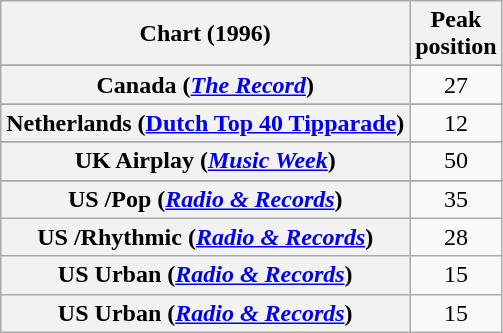<table class="wikitable sortable plainrowheaders" style="text-align:center">
<tr>
<th align="center">Chart (1996)</th>
<th align="center">Peak<br>position</th>
</tr>
<tr>
</tr>
<tr>
</tr>
<tr>
<th scope="row">Canada  (<em><a href='#'>The Record</a></em>)</th>
<td>27</td>
</tr>
<tr>
</tr>
<tr>
<th scope="row">Netherlands (<a href='#'>Dutch Top 40 Tipparade</a>)</th>
<td>12</td>
</tr>
<tr>
</tr>
<tr>
</tr>
<tr>
</tr>
<tr>
</tr>
<tr>
</tr>
<tr>
<th scope="row">UK Airplay (<em><a href='#'>Music Week</a></em>)</th>
<td>50</td>
</tr>
<tr>
</tr>
<tr>
</tr>
<tr>
</tr>
<tr>
<th scope="row">US /Pop (<em><a href='#'>Radio & Records</a></em>)</th>
<td>35</td>
</tr>
<tr>
<th scope="row">US /Rhythmic (<em><a href='#'>Radio & Records</a></em>)</th>
<td>28</td>
</tr>
<tr>
<th scope="row">US Urban (<em><a href='#'>Radio & Records</a></em>)</th>
<td>15</td>
</tr>
<tr>
<th scope="row">US Urban  (<em><a href='#'>Radio & Records</a></em>)</th>
<td>15</td>
</tr>
</table>
